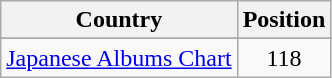<table class="wikitable">
<tr>
<th>Country</th>
<th>Position</th>
</tr>
<tr>
</tr>
<tr>
<td><a href='#'>Japanese Albums Chart</a></td>
<td align="center">118</td>
</tr>
</table>
